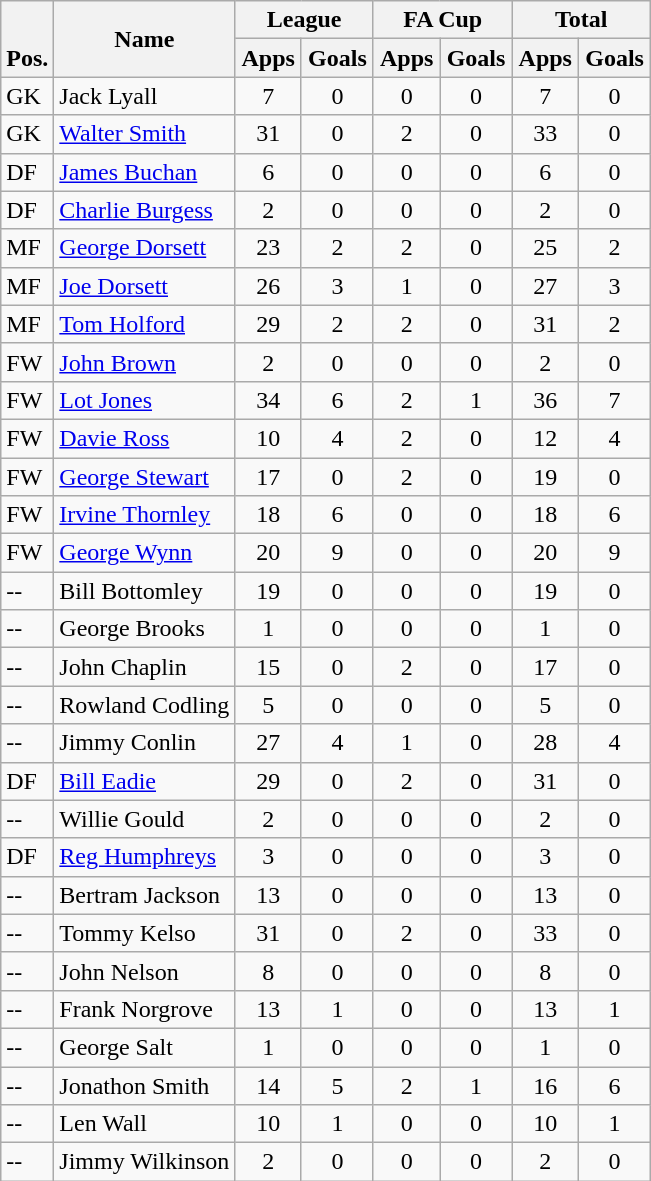<table class="wikitable" style="text-align:center">
<tr>
<th rowspan="2" valign="bottom">Pos.</th>
<th rowspan="2">Name</th>
<th colspan="2" width="85">League</th>
<th colspan="2" width="85">FA Cup</th>
<th colspan="2" width="85">Total</th>
</tr>
<tr>
<th>Apps</th>
<th>Goals</th>
<th>Apps</th>
<th>Goals</th>
<th>Apps</th>
<th>Goals</th>
</tr>
<tr>
<td align="left">GK</td>
<td align="left">Jack Lyall</td>
<td>7</td>
<td>0</td>
<td>0</td>
<td>0</td>
<td>7</td>
<td>0</td>
</tr>
<tr>
<td align="left">GK</td>
<td align="left"> <a href='#'>Walter Smith</a></td>
<td>31</td>
<td>0</td>
<td>2</td>
<td>0</td>
<td>33</td>
<td>0</td>
</tr>
<tr>
<td align="left">DF</td>
<td align="left"> <a href='#'>James Buchan</a></td>
<td>6</td>
<td>0</td>
<td>0</td>
<td>0</td>
<td>6</td>
<td>0</td>
</tr>
<tr>
<td align="left">DF</td>
<td align="left"> <a href='#'>Charlie Burgess</a></td>
<td>2</td>
<td>0</td>
<td>0</td>
<td>0</td>
<td>2</td>
<td>0</td>
</tr>
<tr>
<td align="left">MF</td>
<td align="left"> <a href='#'>George Dorsett</a></td>
<td>23</td>
<td>2</td>
<td>2</td>
<td>0</td>
<td>25</td>
<td>2</td>
</tr>
<tr>
<td align="left">MF</td>
<td align="left"> <a href='#'>Joe Dorsett</a></td>
<td>26</td>
<td>3</td>
<td>1</td>
<td>0</td>
<td>27</td>
<td>3</td>
</tr>
<tr>
<td align="left">MF</td>
<td align="left"> <a href='#'>Tom Holford</a></td>
<td>29</td>
<td>2</td>
<td>2</td>
<td>0</td>
<td>31</td>
<td>2</td>
</tr>
<tr>
<td align="left">FW</td>
<td align="left"> <a href='#'>John Brown</a></td>
<td>2</td>
<td>0</td>
<td>0</td>
<td>0</td>
<td>2</td>
<td>0</td>
</tr>
<tr>
<td align="left">FW</td>
<td align="left"> <a href='#'>Lot Jones</a></td>
<td>34</td>
<td>6</td>
<td>2</td>
<td>1</td>
<td>36</td>
<td>7</td>
</tr>
<tr>
<td align="left">FW</td>
<td align="left"> <a href='#'>Davie Ross</a></td>
<td>10</td>
<td>4</td>
<td>2</td>
<td>0</td>
<td>12</td>
<td>4</td>
</tr>
<tr>
<td align="left">FW</td>
<td align="left"> <a href='#'>George Stewart</a></td>
<td>17</td>
<td>0</td>
<td>2</td>
<td>0</td>
<td>19</td>
<td>0</td>
</tr>
<tr>
<td align="left">FW</td>
<td align="left"> <a href='#'>Irvine Thornley</a></td>
<td>18</td>
<td>6</td>
<td>0</td>
<td>0</td>
<td>18</td>
<td>6</td>
</tr>
<tr>
<td align="left">FW</td>
<td align="left"> <a href='#'>George Wynn</a></td>
<td>20</td>
<td>9</td>
<td>0</td>
<td>0</td>
<td>20</td>
<td>9</td>
</tr>
<tr>
<td align="left">--</td>
<td align="left">Bill Bottomley</td>
<td>19</td>
<td>0</td>
<td>0</td>
<td>0</td>
<td>19</td>
<td>0</td>
</tr>
<tr>
<td align="left">--</td>
<td align="left">George Brooks</td>
<td>1</td>
<td>0</td>
<td>0</td>
<td>0</td>
<td>1</td>
<td>0</td>
</tr>
<tr>
<td align="left">--</td>
<td align="left">John Chaplin</td>
<td>15</td>
<td>0</td>
<td>2</td>
<td>0</td>
<td>17</td>
<td>0</td>
</tr>
<tr>
<td align="left">--</td>
<td align="left">Rowland Codling</td>
<td>5</td>
<td>0</td>
<td>0</td>
<td>0</td>
<td>5</td>
<td>0</td>
</tr>
<tr>
<td align="left">--</td>
<td align="left">Jimmy Conlin</td>
<td>27</td>
<td>4</td>
<td>1</td>
<td>0</td>
<td>28</td>
<td>4</td>
</tr>
<tr>
<td align="left">DF</td>
<td align="left"> <a href='#'>Bill Eadie</a></td>
<td>29</td>
<td>0</td>
<td>2</td>
<td>0</td>
<td>31</td>
<td>0</td>
</tr>
<tr>
<td align="left">--</td>
<td align="left">Willie Gould</td>
<td>2</td>
<td>0</td>
<td>0</td>
<td>0</td>
<td>2</td>
<td>0</td>
</tr>
<tr>
<td align="left">DF</td>
<td align="left"> <a href='#'>Reg Humphreys</a></td>
<td>3</td>
<td>0</td>
<td>0</td>
<td>0</td>
<td>3</td>
<td>0</td>
</tr>
<tr>
<td align="left">--</td>
<td align="left">Bertram Jackson</td>
<td>13</td>
<td>0</td>
<td>0</td>
<td>0</td>
<td>13</td>
<td>0</td>
</tr>
<tr>
<td align="left">--</td>
<td align="left">Tommy Kelso</td>
<td>31</td>
<td>0</td>
<td>2</td>
<td>0</td>
<td>33</td>
<td>0</td>
</tr>
<tr>
<td align="left">--</td>
<td align="left">John Nelson</td>
<td>8</td>
<td>0</td>
<td>0</td>
<td>0</td>
<td>8</td>
<td>0</td>
</tr>
<tr>
<td align="left">--</td>
<td align="left">Frank Norgrove</td>
<td>13</td>
<td>1</td>
<td>0</td>
<td>0</td>
<td>13</td>
<td>1</td>
</tr>
<tr>
<td align="left">--</td>
<td align="left">George Salt</td>
<td>1</td>
<td>0</td>
<td>0</td>
<td>0</td>
<td>1</td>
<td>0</td>
</tr>
<tr>
<td align="left">--</td>
<td align="left">Jonathon Smith</td>
<td>14</td>
<td>5</td>
<td>2</td>
<td>1</td>
<td>16</td>
<td>6</td>
</tr>
<tr>
<td align="left">--</td>
<td align="left">Len Wall</td>
<td>10</td>
<td>1</td>
<td>0</td>
<td>0</td>
<td>10</td>
<td>1</td>
</tr>
<tr>
<td align="left">--</td>
<td align="left">Jimmy Wilkinson</td>
<td>2</td>
<td>0</td>
<td>0</td>
<td>0</td>
<td>2</td>
<td>0</td>
</tr>
</table>
